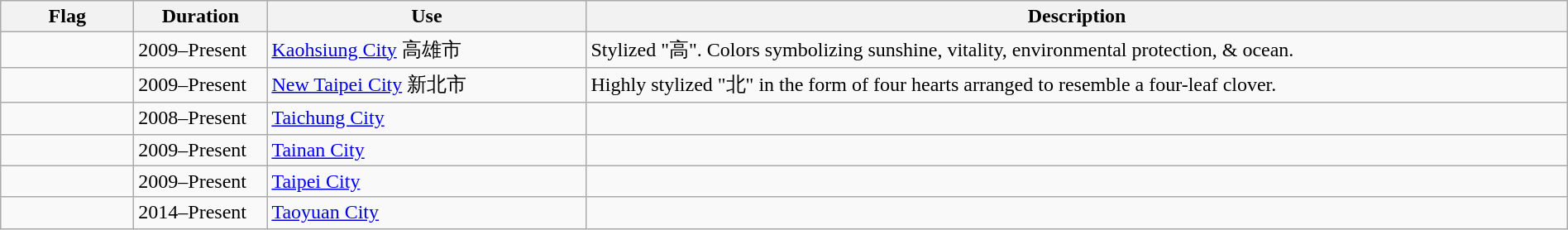<table class="wikitable" width="100%">
<tr>
<th width="100px">Flag</th>
<th width="100px">Duration</th>
<th width="250px">Use</th>
<th style="min-width:250px">Description</th>
</tr>
<tr>
<td></td>
<td>2009–Present</td>
<td><a href='#'>Kaohsiung City</a> 高雄市</td>
<td>Stylized "高".  Colors symbolizing sunshine, vitality, environmental protection, & ocean.</td>
</tr>
<tr>
<td></td>
<td>2009–Present</td>
<td><a href='#'>New Taipei City</a> 新北市</td>
<td>Highly stylized "北" in the form of four hearts arranged to resemble a four-leaf clover.</td>
</tr>
<tr>
<td></td>
<td>2008–Present</td>
<td><a href='#'>Taichung City</a></td>
<td></td>
</tr>
<tr>
<td></td>
<td>2009–Present</td>
<td><a href='#'>Tainan City</a></td>
<td></td>
</tr>
<tr>
<td></td>
<td>2009–Present</td>
<td><a href='#'>Taipei City</a></td>
<td></td>
</tr>
<tr>
<td></td>
<td>2014–Present</td>
<td><a href='#'>Taoyuan City</a></td>
<td></td>
</tr>
</table>
